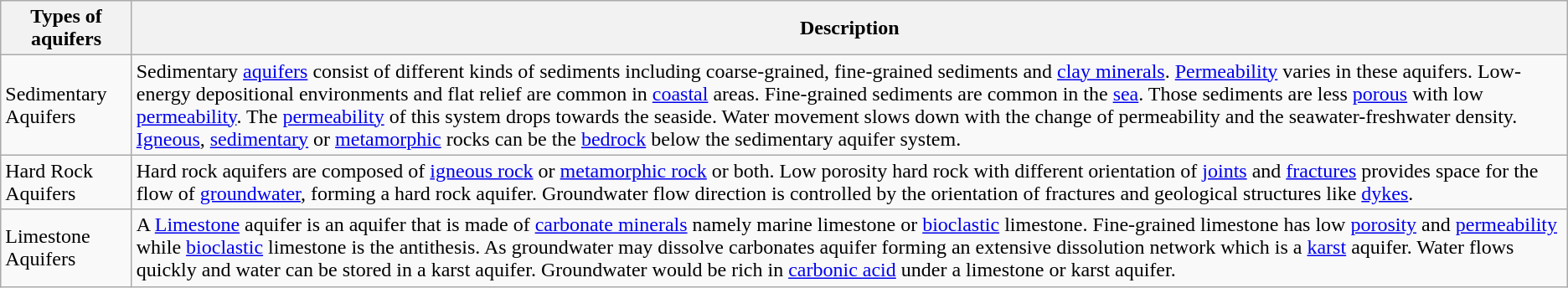<table class="wikitable mw-collapsible">
<tr>
<th>Types of aquifers</th>
<th>Description</th>
</tr>
<tr>
<td>Sedimentary Aquifers</td>
<td>Sedimentary <a href='#'>aquifers</a> consist of different kinds of sediments including coarse-grained, fine-grained sediments and <a href='#'>clay minerals</a>. <a href='#'>Permeability</a> varies in these aquifers. Low-energy depositional environments and flat relief are common in <a href='#'>coastal</a> areas. Fine-grained sediments are common in the <a href='#'>sea</a>. Those sediments are less <a href='#'>porous</a> with low <a href='#'>permeability</a>. The <a href='#'>permeability</a> of this system drops towards the seaside. Water movement slows down with the change of permeability and the seawater-freshwater density. <a href='#'>Igneous</a>, <a href='#'>sedimentary</a> or <a href='#'>metamorphic</a> rocks can be the <a href='#'>bedrock</a> below the sedimentary aquifer system.</td>
</tr>
<tr>
<td>Hard Rock Aquifers</td>
<td>Hard rock aquifers are composed of <a href='#'>igneous rock</a> or <a href='#'>metamorphic rock</a> or both. Low porosity hard rock with different orientation of <a href='#'>joints</a> and <a href='#'>fractures</a> provides space for the flow of <a href='#'>groundwater</a>, forming a hard rock aquifer. Groundwater flow direction is controlled by the orientation of fractures and geological structures like <a href='#'>dykes</a>.</td>
</tr>
<tr>
<td>Limestone Aquifers</td>
<td>A <a href='#'>Limestone</a> aquifer is an aquifer that is made of <a href='#'>carbonate minerals</a> namely marine limestone or <a href='#'>bioclastic</a> limestone. Fine-grained limestone has low <a href='#'>porosity</a> and <a href='#'>permeability</a> while <a href='#'>bioclastic</a> limestone is the antithesis. As groundwater may dissolve carbonates aquifer forming an extensive dissolution network which is a <a href='#'>karst</a> aquifer. Water flows quickly and water can be stored in a karst aquifer. Groundwater would be rich in <a href='#'>carbonic acid</a> under a limestone or karst aquifer.</td>
</tr>
</table>
